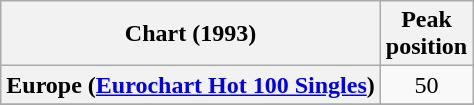<table class="wikitable sortable plainrowheaders" style="text-align:center">
<tr>
<th scope="col">Chart (1993)</th>
<th scope="col">Peak<br>position</th>
</tr>
<tr>
<th scope="row">Europe (<a href='#'>Eurochart Hot 100 Singles</a>)</th>
<td>50</td>
</tr>
<tr>
</tr>
<tr>
</tr>
</table>
